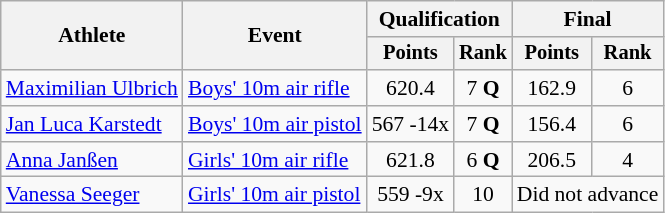<table class="wikitable" style="font-size:90%;">
<tr>
<th rowspan=2>Athlete</th>
<th rowspan=2>Event</th>
<th colspan=2>Qualification</th>
<th colspan=2>Final</th>
</tr>
<tr style="font-size:95%">
<th>Points</th>
<th>Rank</th>
<th>Points</th>
<th>Rank</th>
</tr>
<tr align=center>
<td align=left><a href='#'>Maximilian Ulbrich</a></td>
<td align=left><a href='#'>Boys' 10m air rifle</a></td>
<td>620.4</td>
<td>7 <strong>Q</strong></td>
<td>162.9</td>
<td>6</td>
</tr>
<tr align=center>
<td align=left><a href='#'>Jan Luca Karstedt</a></td>
<td align=left><a href='#'>Boys' 10m air pistol</a></td>
<td>567 -14x</td>
<td>7 <strong>Q</strong></td>
<td>156.4</td>
<td>6</td>
</tr>
<tr align=center>
<td align=left><a href='#'>Anna Janßen</a></td>
<td align=left><a href='#'>Girls' 10m air rifle</a></td>
<td>621.8</td>
<td>6 <strong>Q</strong></td>
<td>206.5</td>
<td>4</td>
</tr>
<tr align=center>
<td align=left><a href='#'>Vanessa Seeger</a></td>
<td align=left><a href='#'>Girls' 10m air pistol</a></td>
<td>559 -9x</td>
<td>10</td>
<td colspan=2>Did not advance</td>
</tr>
</table>
